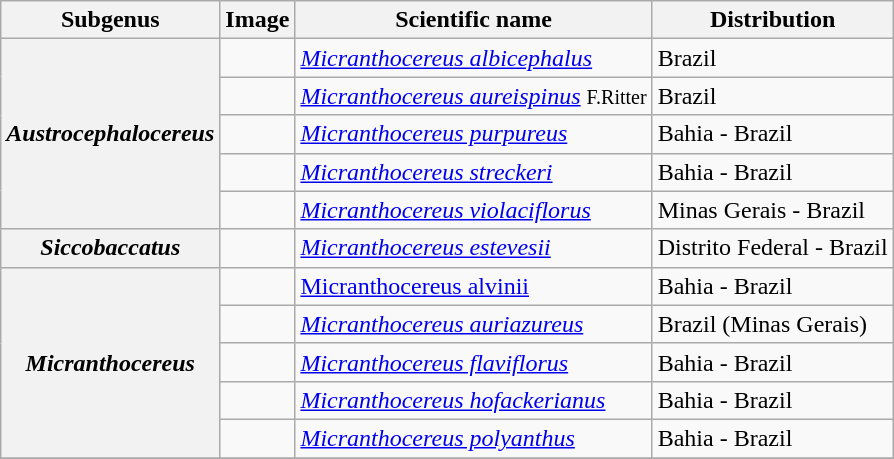<table class="wikitable">
<tr>
<th>Subgenus</th>
<th>Image</th>
<th>Scientific name</th>
<th>Distribution</th>
</tr>
<tr>
<th rowspan="5" style="text-align:center;"><em>Austrocephalocereus</em></th>
<td></td>
<td><em><a href='#'>Micranthocereus albicephalus</a></em></td>
<td>Brazil</td>
</tr>
<tr>
<td></td>
<td><em><a href='#'>Micranthocereus aureispinus</a></em> <small>F.Ritter</small></td>
<td>Brazil</td>
</tr>
<tr>
<td></td>
<td><em><a href='#'>Micranthocereus purpureus</a></em></td>
<td>Bahia - Brazil</td>
</tr>
<tr>
<td></td>
<td><em><a href='#'>Micranthocereus streckeri</a></em></td>
<td>Bahia - Brazil</td>
</tr>
<tr>
<td></td>
<td><em><a href='#'>Micranthocereus violaciflorus</a></em></td>
<td>Minas Gerais - Brazil</td>
</tr>
<tr>
<th><em>Siccobaccatus</em></th>
<td></td>
<td><em><a href='#'>Micranthocereus estevesii</a></em></td>
<td>Distrito Federal - Brazil</td>
</tr>
<tr>
<th rowspan="5"><em>Micranthocereus</em></th>
<td></td>
<td><a href='#'>Micranthocereus alvinii</a></td>
<td>Bahia - Brazil</td>
</tr>
<tr>
<td></td>
<td><em><a href='#'>Micranthocereus auriazureus</a></em></td>
<td>Brazil (Minas Gerais)</td>
</tr>
<tr>
<td></td>
<td><em><a href='#'>Micranthocereus flaviflorus</a></em></td>
<td>Bahia - Brazil</td>
</tr>
<tr>
<td></td>
<td><em><a href='#'>Micranthocereus hofackerianus</a></em></td>
<td>Bahia - Brazil</td>
</tr>
<tr>
<td></td>
<td><em><a href='#'>Micranthocereus polyanthus</a></em></td>
<td>Bahia - Brazil</td>
</tr>
<tr>
</tr>
</table>
